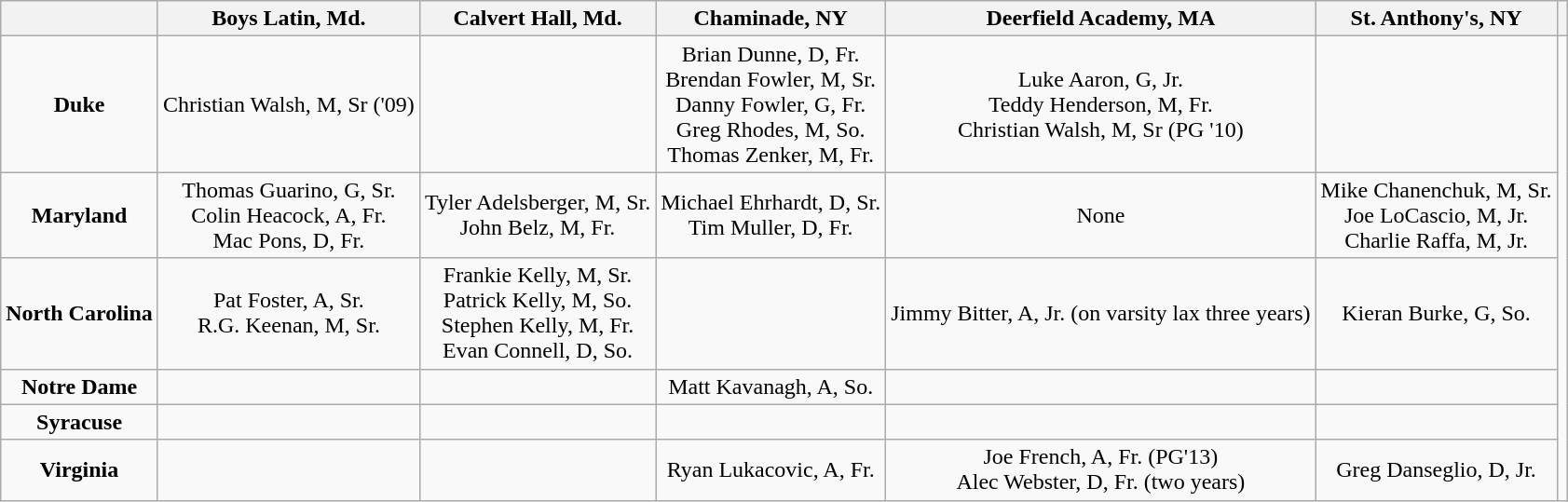<table class="wikitable" style="text-align:center">
<tr>
<th></th>
<th>Boys Latin, Md.</th>
<th>Calvert Hall, Md.</th>
<th>Chaminade, NY</th>
<th>Deerfield Academy, MA</th>
<th>St. Anthony's, NY</th>
<th></th>
</tr>
<tr>
<td><strong>Duke</strong></td>
<td>Christian Walsh, M, Sr ('09)</td>
<td></td>
<td>Brian Dunne, D, Fr.<br>Brendan Fowler, M, Sr.<br>Danny Fowler, G, Fr.<br>Greg Rhodes, M, So.<br>Thomas Zenker, M, Fr.</td>
<td>Luke Aaron, G, Jr.<br>Teddy Henderson, M, Fr.<br>Christian Walsh, M, Sr (PG '10)</td>
<td></td>
</tr>
<tr>
<td><strong>Maryland</strong></td>
<td>Thomas Guarino, G, Sr.<br>Colin Heacock, A, Fr.<br>Mac Pons, D, Fr.</td>
<td>Tyler Adelsberger, M, Sr.<br>John Belz, M, Fr.</td>
<td>Michael Ehrhardt, D, Sr.<br>Tim Muller, D, Fr.</td>
<td>None</td>
<td>Mike Chanenchuk, M, Sr.<br>Joe LoCascio, M, Jr.<br>Charlie Raffa, M, Jr.</td>
</tr>
<tr>
<td><strong>North Carolina</strong></td>
<td>Pat Foster, A, Sr.<br>R.G. Keenan, M, Sr.</td>
<td>Frankie Kelly, M, Sr.<br>Patrick Kelly, M, So.<br>Stephen Kelly, M, Fr.<br>Evan Connell, D, So.</td>
<td></td>
<td>Jimmy Bitter, A, Jr. (on varsity lax three years)</td>
<td>Kieran Burke, G, So.</td>
</tr>
<tr>
<td><strong>Notre Dame</strong></td>
<td></td>
<td></td>
<td>Matt Kavanagh, A, So.</td>
<td></td>
<td></td>
</tr>
<tr>
<td><strong>Syracuse</strong></td>
<td></td>
<td></td>
<td></td>
<td></td>
<td></td>
</tr>
<tr>
<td><strong>Virginia</strong></td>
<td></td>
<td></td>
<td>Ryan Lukacovic, A, Fr.</td>
<td>Joe French, A, Fr. (PG'13)<br>Alec Webster, D, Fr. (two years)</td>
<td>Greg Danseglio, D, Jr.</td>
</tr>
</table>
